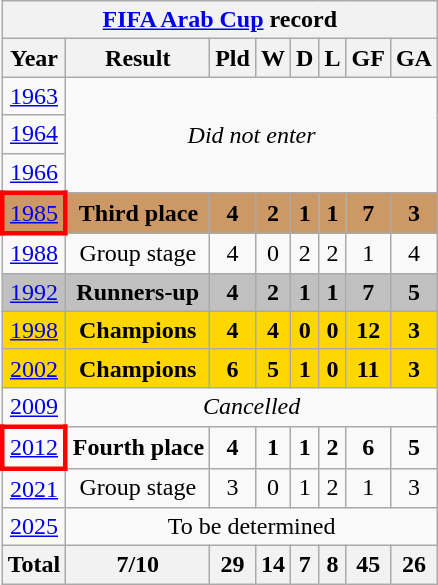<table class="wikitable" style="text-align: center;">
<tr>
<th colspan="8"><a href='#'>FIFA Arab Cup</a> record</th>
</tr>
<tr>
<th>Year</th>
<th>Result</th>
<th>Pld</th>
<th>W</th>
<th>D</th>
<th>L</th>
<th>GF</th>
<th>GA</th>
</tr>
<tr>
<td> <a href='#'>1963</a></td>
<td rowspan=3 colspan=7><em>Did not enter</em></td>
</tr>
<tr>
<td> <a href='#'>1964</a></td>
</tr>
<tr>
<td> <a href='#'>1966</a></td>
</tr>
<tr style="background:#c96;">
<td style="border: 3px solid red"> <a href='#'>1985</a></td>
<td><strong>Third place</strong></td>
<td><strong>4</strong></td>
<td><strong>2</strong></td>
<td><strong>1</strong></td>
<td><strong>1</strong></td>
<td><strong>7</strong></td>
<td><strong>3</strong></td>
</tr>
<tr>
<td> <a href='#'>1988</a></td>
<td>Group stage</td>
<td>4</td>
<td>0</td>
<td>2</td>
<td>2</td>
<td>1</td>
<td>4</td>
</tr>
<tr style="background:silver;">
<td> <a href='#'>1992</a></td>
<td><strong>Runners-up</strong></td>
<td><strong>4</strong></td>
<td><strong>2</strong></td>
<td><strong>1</strong></td>
<td><strong>1</strong></td>
<td><strong>7</strong></td>
<td><strong>5</strong></td>
</tr>
<tr style="background:gold;">
<td> <a href='#'>1998</a></td>
<td><strong>Champions</strong></td>
<td><strong>4</strong></td>
<td><strong>4</strong></td>
<td><strong>0</strong></td>
<td><strong>0</strong></td>
<td><strong>12</strong></td>
<td><strong>3</strong></td>
</tr>
<tr style="background:gold;">
<td> <a href='#'>2002</a></td>
<td><strong>Champions</strong></td>
<td><strong>6</strong></td>
<td><strong>5</strong></td>
<td><strong>1</strong></td>
<td><strong>0</strong></td>
<td><strong>11</strong></td>
<td><strong>3</strong></td>
</tr>
<tr>
<td><a href='#'>2009</a></td>
<td colspan=7><em>Cancelled</em></td>
</tr>
<tr>
<td style="border: 3px solid red"> <a href='#'>2012</a></td>
<td><strong>Fourth place</strong></td>
<td><strong>4</strong></td>
<td><strong>1</strong></td>
<td><strong>1</strong></td>
<td><strong>2</strong></td>
<td><strong>6</strong></td>
<td><strong>5</strong></td>
</tr>
<tr>
<td> <a href='#'>2021</a></td>
<td>Group stage</td>
<td>3</td>
<td>0</td>
<td>1</td>
<td>2</td>
<td>1</td>
<td>3</td>
</tr>
<tr>
<td> <a href='#'>2025</a></td>
<td colspan="7" rowspan="1">To be determined</td>
</tr>
<tr>
<th>Total</th>
<th>7/10</th>
<th>29</th>
<th>14</th>
<th>7</th>
<th>8</th>
<th>45</th>
<th>26</th>
</tr>
</table>
